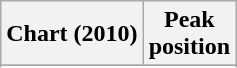<table class="wikitable">
<tr>
<th>Chart (2010)</th>
<th>Peak<br>position</th>
</tr>
<tr>
</tr>
<tr>
</tr>
<tr>
</tr>
</table>
